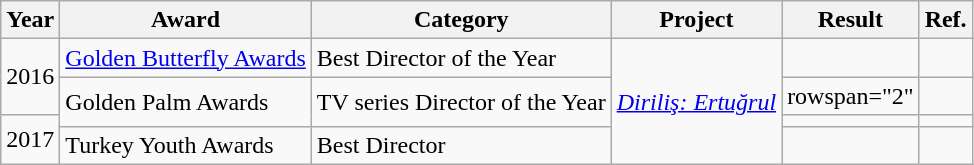<table class="wikitable">
<tr>
<th>Year</th>
<th>Award</th>
<th>Category</th>
<th>Project</th>
<th>Result</th>
<th>Ref.</th>
</tr>
<tr>
<td rowspan="2">2016</td>
<td><a href='#'>Golden Butterfly Awards</a></td>
<td>Best Director of the Year</td>
<td rowspan="4"><em><a href='#'>Diriliş: Ertuğrul</a></em></td>
<td></td>
<td style="text-align: center;"></td>
</tr>
<tr>
<td rowspan="2">Golden Palm Awards</td>
<td rowspan="2">TV series Director of the Year</td>
<td>rowspan="2" </td>
<td style="text-align: center;"></td>
</tr>
<tr>
<td rowspan="2">2017</td>
<td style="text-align: center;"></td>
</tr>
<tr>
<td>Turkey Youth Awards</td>
<td>Best Director</td>
<td></td>
<td style="text-align: center;"></td>
</tr>
</table>
